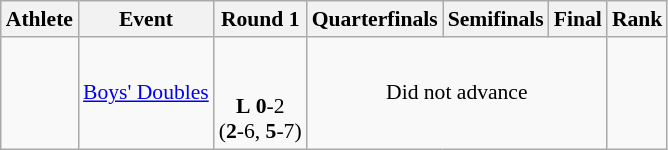<table class=wikitable style="font-size:90%">
<tr>
<th>Athlete</th>
<th>Event</th>
<th>Round 1</th>
<th>Quarterfinals</th>
<th>Semifinals</th>
<th>Final</th>
<th>Rank</th>
</tr>
<tr>
<td> <br></td>
<td><a href='#'>Boys' Doubles</a></td>
<td align=center><br><br><strong>L</strong> <strong>0</strong>-2<br> (<strong>2</strong>-6, <strong>5</strong>-7)</td>
<td colspan=3 align=center>Did not advance</td>
<td align=center></td>
</tr>
</table>
